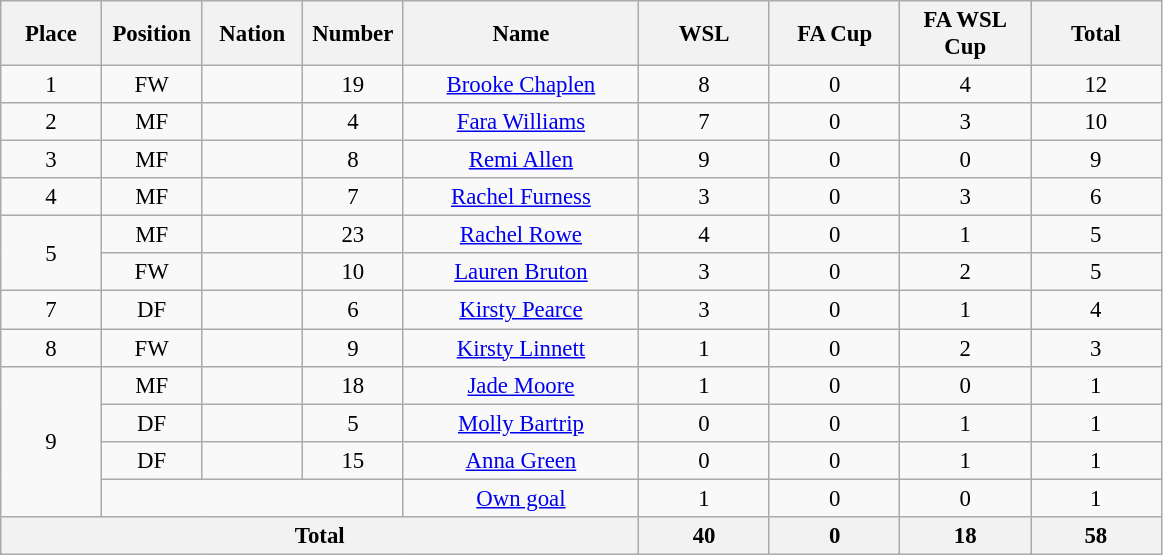<table class="wikitable" style="font-size: 95%; text-align: center;">
<tr>
<th width=60>Place</th>
<th width=60>Position</th>
<th width=60>Nation</th>
<th width=60>Number</th>
<th width=150>Name</th>
<th width=80>WSL</th>
<th width=80>FA Cup</th>
<th width=80>FA WSL Cup</th>
<th width=80>Total</th>
</tr>
<tr>
<td>1</td>
<td>FW</td>
<td></td>
<td>19</td>
<td><a href='#'>Brooke Chaplen</a></td>
<td>8</td>
<td>0</td>
<td>4</td>
<td>12</td>
</tr>
<tr>
<td>2</td>
<td>MF</td>
<td></td>
<td>4</td>
<td><a href='#'>Fara Williams</a></td>
<td>7</td>
<td>0</td>
<td>3</td>
<td>10</td>
</tr>
<tr>
<td>3</td>
<td>MF</td>
<td></td>
<td>8</td>
<td><a href='#'>Remi Allen</a></td>
<td>9</td>
<td>0</td>
<td>0</td>
<td>9</td>
</tr>
<tr>
<td>4</td>
<td>MF</td>
<td></td>
<td>7</td>
<td><a href='#'>Rachel Furness</a></td>
<td>3</td>
<td>0</td>
<td>3</td>
<td>6</td>
</tr>
<tr>
<td rowspan="2">5</td>
<td>MF</td>
<td></td>
<td>23</td>
<td><a href='#'>Rachel Rowe</a></td>
<td>4</td>
<td>0</td>
<td>1</td>
<td>5</td>
</tr>
<tr>
<td>FW</td>
<td></td>
<td>10</td>
<td><a href='#'>Lauren Bruton</a></td>
<td>3</td>
<td>0</td>
<td>2</td>
<td>5</td>
</tr>
<tr>
<td>7</td>
<td>DF</td>
<td></td>
<td>6</td>
<td><a href='#'>Kirsty Pearce</a></td>
<td>3</td>
<td>0</td>
<td>1</td>
<td>4</td>
</tr>
<tr>
<td>8</td>
<td>FW</td>
<td></td>
<td>9</td>
<td><a href='#'>Kirsty Linnett</a></td>
<td>1</td>
<td>0</td>
<td>2</td>
<td>3</td>
</tr>
<tr>
<td rowspan="4">9</td>
<td>MF</td>
<td></td>
<td>18</td>
<td><a href='#'>Jade Moore</a></td>
<td>1</td>
<td>0</td>
<td>0</td>
<td>1</td>
</tr>
<tr>
<td>DF</td>
<td></td>
<td>5</td>
<td><a href='#'>Molly Bartrip</a></td>
<td>0</td>
<td>0</td>
<td>1</td>
<td>1</td>
</tr>
<tr>
<td>DF</td>
<td></td>
<td>15</td>
<td><a href='#'>Anna Green</a></td>
<td>0</td>
<td>0</td>
<td>1</td>
<td>1</td>
</tr>
<tr>
<td colspan="3"></td>
<td><a href='#'>Own goal</a></td>
<td>1</td>
<td>0</td>
<td>0</td>
<td>1</td>
</tr>
<tr>
<th colspan=5>Total</th>
<th>40</th>
<th>0</th>
<th>18</th>
<th>58</th>
</tr>
</table>
